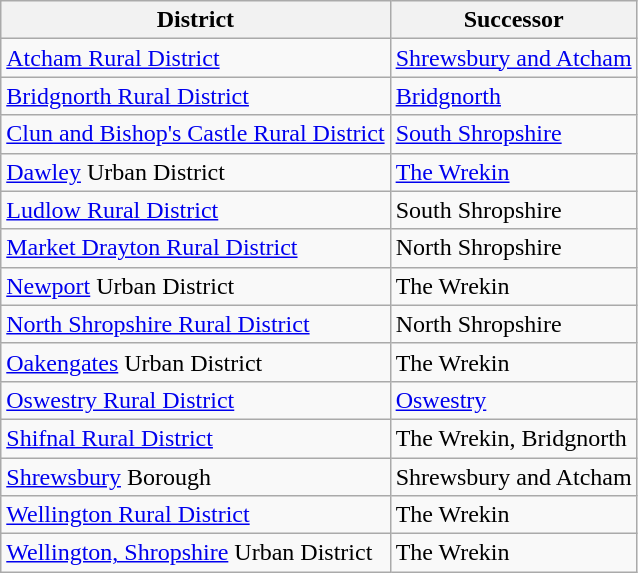<table class="wikitable">
<tr>
<th>District</th>
<th>Successor</th>
</tr>
<tr>
<td><a href='#'>Atcham Rural District</a></td>
<td><a href='#'>Shrewsbury and Atcham</a></td>
</tr>
<tr>
<td><a href='#'>Bridgnorth Rural District</a></td>
<td><a href='#'>Bridgnorth</a></td>
</tr>
<tr>
<td><a href='#'>Clun and Bishop's Castle Rural District</a></td>
<td><a href='#'>South Shropshire</a></td>
</tr>
<tr>
<td><a href='#'>Dawley</a> Urban District</td>
<td><a href='#'>The Wrekin</a></td>
</tr>
<tr>
<td><a href='#'>Ludlow Rural District</a></td>
<td>South Shropshire</td>
</tr>
<tr>
<td><a href='#'>Market Drayton Rural District</a></td>
<td>North Shropshire</td>
</tr>
<tr>
<td><a href='#'>Newport</a> Urban District</td>
<td>The Wrekin</td>
</tr>
<tr>
<td><a href='#'>North Shropshire Rural District</a></td>
<td>North Shropshire</td>
</tr>
<tr>
<td><a href='#'>Oakengates</a> Urban District</td>
<td>The Wrekin</td>
</tr>
<tr>
<td><a href='#'>Oswestry Rural District</a></td>
<td><a href='#'>Oswestry</a></td>
</tr>
<tr>
<td><a href='#'>Shifnal Rural District</a></td>
<td>The Wrekin, Bridgnorth</td>
</tr>
<tr>
<td><a href='#'>Shrewsbury</a> Borough</td>
<td>Shrewsbury and Atcham</td>
</tr>
<tr>
<td><a href='#'>Wellington Rural District</a></td>
<td>The Wrekin</td>
</tr>
<tr>
<td><a href='#'>Wellington, Shropshire</a> Urban District</td>
<td>The Wrekin</td>
</tr>
</table>
